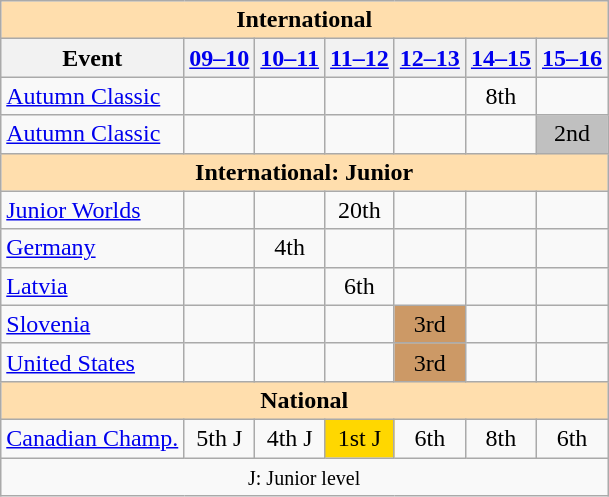<table class="wikitable" style="text-align:center">
<tr>
<th style="background-color: #ffdead; " colspan=7 align=center>International</th>
</tr>
<tr>
<th>Event</th>
<th><a href='#'>09–10</a></th>
<th><a href='#'>10–11</a></th>
<th><a href='#'>11–12</a></th>
<th><a href='#'>12–13</a></th>
<th><a href='#'>14–15</a></th>
<th><a href='#'>15–16</a></th>
</tr>
<tr>
<td align=left> <a href='#'>Autumn Classic</a></td>
<td></td>
<td></td>
<td></td>
<td></td>
<td>8th</td>
<td></td>
</tr>
<tr>
<td align=left><a href='#'>Autumn Classic</a></td>
<td></td>
<td></td>
<td></td>
<td></td>
<td></td>
<td bgcolor=silver>2nd</td>
</tr>
<tr>
<th style="background-color: #ffdead; " colspan=7 align=center>International: Junior</th>
</tr>
<tr>
<td align=left><a href='#'>Junior Worlds</a></td>
<td></td>
<td></td>
<td>20th</td>
<td></td>
<td></td>
<td></td>
</tr>
<tr>
<td align=left> <a href='#'>Germany</a></td>
<td></td>
<td>4th</td>
<td></td>
<td></td>
<td></td>
<td></td>
</tr>
<tr>
<td align=left> <a href='#'>Latvia</a></td>
<td></td>
<td></td>
<td>6th</td>
<td></td>
<td></td>
<td></td>
</tr>
<tr>
<td align=left> <a href='#'>Slovenia</a></td>
<td></td>
<td></td>
<td></td>
<td bgcolor=cc9966>3rd</td>
<td></td>
<td></td>
</tr>
<tr>
<td align=left> <a href='#'>United States</a></td>
<td></td>
<td></td>
<td></td>
<td bgcolor=cc9966>3rd</td>
<td></td>
<td></td>
</tr>
<tr>
<th style="background-color: #ffdead; " colspan=7 align=center>National</th>
</tr>
<tr>
<td align=left><a href='#'>Canadian Champ.</a></td>
<td>5th J</td>
<td>4th J</td>
<td bgcolor=gold>1st J</td>
<td>6th</td>
<td>8th</td>
<td>6th</td>
</tr>
<tr>
<td colspan=7 align=center><small> J: Junior level </small></td>
</tr>
</table>
